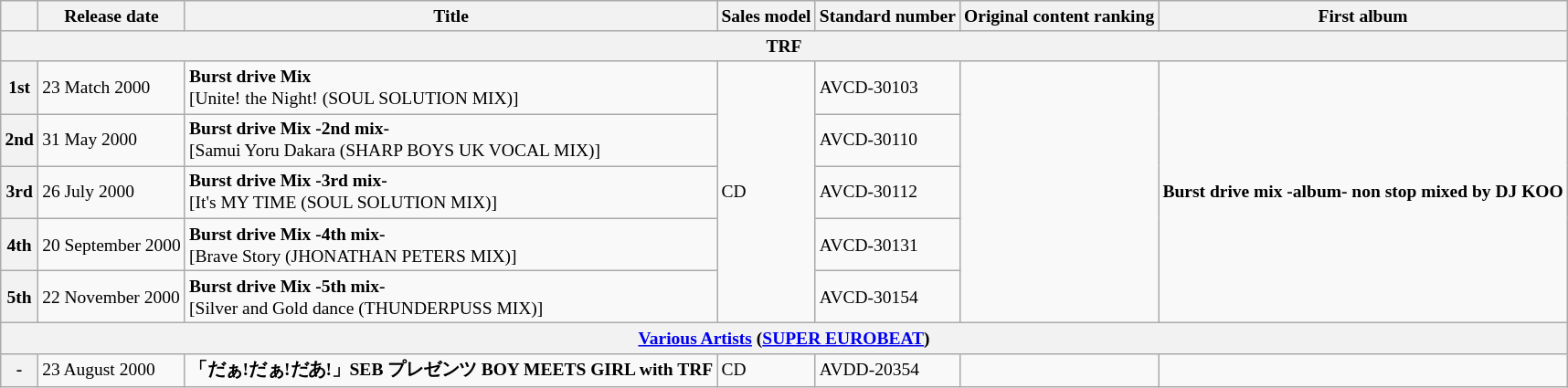<table class="wikitable" style="font-size:small;">
<tr>
<th></th>
<th>Release date</th>
<th>Title</th>
<th>Sales model</th>
<th>Standard number</th>
<th>Original content ranking</th>
<th>First album</th>
</tr>
<tr>
<th colspan="10" style="font-size:small;">TRF</th>
</tr>
<tr>
<th>1st</th>
<td>23 Match 2000</td>
<td><strong>Burst drive Mix</strong><br>[Unite! the Night! (SOUL SOLUTION MIX)]</td>
<td rowspan="5">CD</td>
<td>AVCD-30103</td>
<td rowspan="5"></td>
<td rowspan="5"><strong>Burst drive mix -album- non stop mixed by DJ KOO</strong></td>
</tr>
<tr>
<th>2nd</th>
<td>31 May 2000</td>
<td><strong>Burst drive Mix -2nd mix-</strong><br>[Samui Yoru Dakara (SHARP BOYS UK VOCAL MIX)]</td>
<td>AVCD-30110</td>
</tr>
<tr>
<th>3rd</th>
<td>26 July 2000</td>
<td><strong>Burst drive Mix -3rd mix-</strong><br>[It's MY TIME (SOUL SOLUTION MIX)]</td>
<td>AVCD-30112</td>
</tr>
<tr>
<th>4th</th>
<td>20 September 2000</td>
<td><strong>Burst drive Mix -4th mix-</strong><br>[Brave Story (JHONATHAN PETERS MIX)]</td>
<td>AVCD-30131</td>
</tr>
<tr>
<th>5th</th>
<td>22 November 2000</td>
<td><strong>Burst drive Mix -5th mix-</strong><br>[Silver and Gold dance (THUNDERPUSS MIX)]</td>
<td>AVCD-30154</td>
</tr>
<tr>
<th colspan="10" style="font-size:small;"><a href='#'>Various Artists</a> (<a href='#'>SUPER EUROBEAT</a>)</th>
</tr>
<tr>
<th>-</th>
<td>23 August 2000</td>
<td><strong>「だぁ!だぁ!だあ!」SEB プレゼンツ BOY MEETS GIRL with TRF</strong></td>
<td>CD</td>
<td>AVDD-20354</td>
<td></td>
<td></td>
</tr>
</table>
